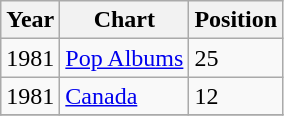<table class="wikitable">
<tr>
<th align="left">Year</th>
<th align="left">Chart</th>
<th align="left">Position</th>
</tr>
<tr>
<td align="left">1981</td>
<td align="left"><a href='#'>Pop Albums</a></td>
<td align="left">25</td>
</tr>
<tr>
<td align="left">1981</td>
<td align="left"><a href='#'>Canada</a></td>
<td align="left">12</td>
</tr>
<tr>
</tr>
</table>
